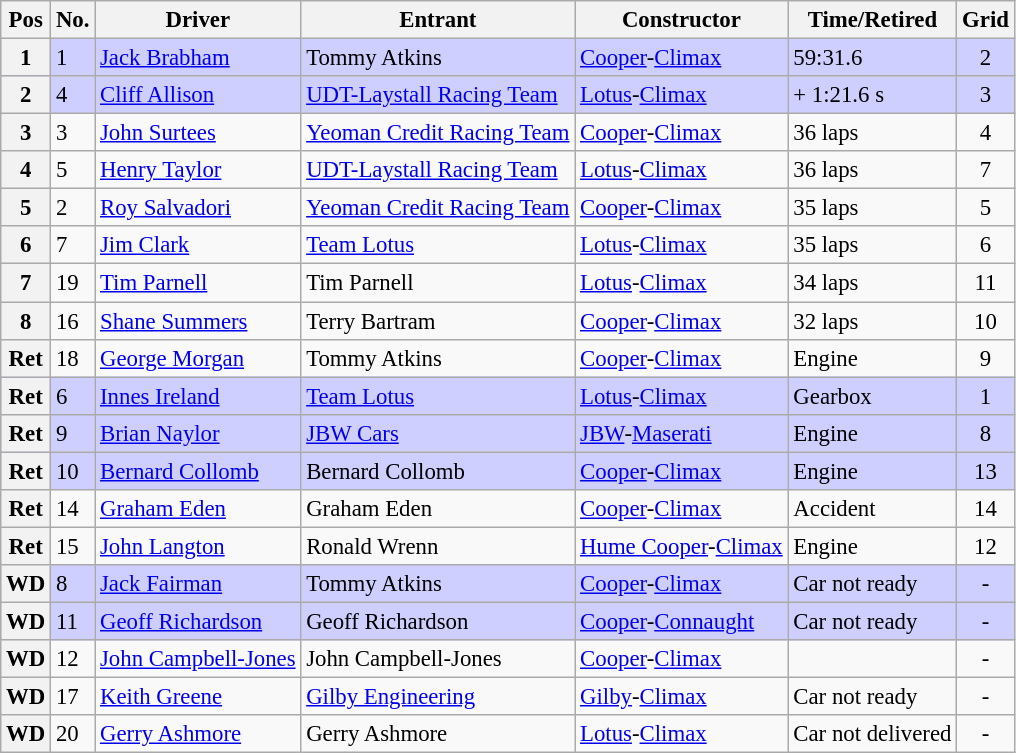<table class="wikitable" style="font-size: 95%;">
<tr>
<th>Pos</th>
<th>No.</th>
<th>Driver</th>
<th>Entrant</th>
<th>Constructor</th>
<th>Time/Retired</th>
<th>Grid</th>
</tr>
<tr style="background-color: #CFCFFF">
<th>1</th>
<td>1</td>
<td> <a href='#'>Jack Brabham</a></td>
<td>Tommy Atkins</td>
<td><a href='#'>Cooper</a>-<a href='#'>Climax</a></td>
<td>59:31.6</td>
<td style="text-align:center">2</td>
</tr>
<tr style="background-color: #CFCFFF">
<th>2</th>
<td>4</td>
<td> <a href='#'>Cliff Allison</a></td>
<td><a href='#'>UDT-Laystall Racing Team</a></td>
<td><a href='#'>Lotus</a>-<a href='#'>Climax</a></td>
<td>+ 1:21.6 s</td>
<td style="text-align:center">3</td>
</tr>
<tr>
<th>3</th>
<td>3</td>
<td> <a href='#'>John Surtees</a></td>
<td><a href='#'>Yeoman Credit Racing Team</a></td>
<td><a href='#'>Cooper</a>-<a href='#'>Climax</a></td>
<td>36 laps</td>
<td style="text-align:center">4</td>
</tr>
<tr>
<th>4</th>
<td>5</td>
<td> <a href='#'>Henry Taylor</a></td>
<td><a href='#'>UDT-Laystall Racing Team</a></td>
<td><a href='#'>Lotus</a>-<a href='#'>Climax</a></td>
<td>36 laps</td>
<td style="text-align:center">7</td>
</tr>
<tr>
<th>5</th>
<td>2</td>
<td> <a href='#'>Roy Salvadori</a></td>
<td><a href='#'>Yeoman Credit Racing Team</a></td>
<td><a href='#'>Cooper</a>-<a href='#'>Climax</a></td>
<td>35 laps</td>
<td style="text-align:center">5</td>
</tr>
<tr>
<th>6</th>
<td>7</td>
<td> <a href='#'>Jim Clark</a></td>
<td><a href='#'>Team Lotus</a></td>
<td><a href='#'>Lotus</a>-<a href='#'>Climax</a></td>
<td>35 laps</td>
<td style="text-align:center">6</td>
</tr>
<tr>
<th>7</th>
<td>19</td>
<td> <a href='#'>Tim Parnell</a></td>
<td>Tim Parnell</td>
<td><a href='#'>Lotus</a>-<a href='#'>Climax</a></td>
<td>34 laps</td>
<td style="text-align:center">11</td>
</tr>
<tr>
<th>8</th>
<td>16</td>
<td> <a href='#'>Shane Summers</a></td>
<td>Terry Bartram</td>
<td><a href='#'>Cooper</a>-<a href='#'>Climax</a></td>
<td>32 laps</td>
<td style="text-align:center">10</td>
</tr>
<tr>
<th>Ret</th>
<td>18</td>
<td> <a href='#'>George Morgan</a></td>
<td>Tommy Atkins</td>
<td><a href='#'>Cooper</a>-<a href='#'>Climax</a></td>
<td>Engine</td>
<td style="text-align:center">9</td>
</tr>
<tr style="background-color: #CFCFFF">
<th>Ret</th>
<td>6</td>
<td> <a href='#'>Innes Ireland</a></td>
<td><a href='#'>Team Lotus</a></td>
<td><a href='#'>Lotus</a>-<a href='#'>Climax</a></td>
<td>Gearbox</td>
<td style="text-align:center">1</td>
</tr>
<tr style="background-color: #CFCFFF">
<th>Ret</th>
<td>9</td>
<td> <a href='#'>Brian Naylor</a></td>
<td><a href='#'>JBW Cars</a></td>
<td><a href='#'>JBW</a>-<a href='#'>Maserati</a></td>
<td>Engine</td>
<td style="text-align:center">8</td>
</tr>
<tr style="background-color: #CFCFFF">
<th>Ret</th>
<td>10</td>
<td> <a href='#'>Bernard Collomb</a></td>
<td>Bernard Collomb</td>
<td><a href='#'>Cooper</a>-<a href='#'>Climax</a></td>
<td>Engine</td>
<td style="text-align:center">13</td>
</tr>
<tr>
<th>Ret</th>
<td>14</td>
<td> <a href='#'>Graham Eden</a></td>
<td>Graham Eden</td>
<td><a href='#'>Cooper</a>-<a href='#'>Climax</a></td>
<td>Accident</td>
<td style="text-align:center">14</td>
</tr>
<tr>
<th>Ret</th>
<td>15</td>
<td> <a href='#'>John Langton</a></td>
<td>Ronald Wrenn</td>
<td><a href='#'>Hume Cooper</a>-<a href='#'>Climax</a></td>
<td>Engine</td>
<td style="text-align:center">12</td>
</tr>
<tr style="background-color: #CFCFFF">
<th>WD</th>
<td>8</td>
<td> <a href='#'>Jack Fairman</a></td>
<td>Tommy Atkins</td>
<td><a href='#'>Cooper</a>-<a href='#'>Climax</a></td>
<td>Car not ready</td>
<td style="text-align:center">-</td>
</tr>
<tr style="background-color: #CFCFFF">
<th>WD</th>
<td>11</td>
<td> <a href='#'>Geoff Richardson</a></td>
<td>Geoff Richardson</td>
<td><a href='#'>Cooper</a>-<a href='#'>Connaught</a></td>
<td>Car not ready</td>
<td style="text-align:center">-</td>
</tr>
<tr>
<th>WD</th>
<td>12</td>
<td> <a href='#'>John Campbell-Jones</a></td>
<td>John Campbell-Jones</td>
<td><a href='#'>Cooper</a>-<a href='#'>Climax</a></td>
<td></td>
<td style="text-align:center">-</td>
</tr>
<tr>
<th>WD</th>
<td>17</td>
<td> <a href='#'>Keith Greene</a></td>
<td><a href='#'>Gilby Engineering</a></td>
<td><a href='#'>Gilby</a>-<a href='#'>Climax</a></td>
<td>Car not ready</td>
<td style="text-align:center">-</td>
</tr>
<tr>
<th>WD</th>
<td>20</td>
<td> <a href='#'>Gerry Ashmore</a></td>
<td>Gerry Ashmore</td>
<td><a href='#'>Lotus</a>-<a href='#'>Climax</a></td>
<td>Car not delivered</td>
<td style="text-align:center">-</td>
</tr>
</table>
